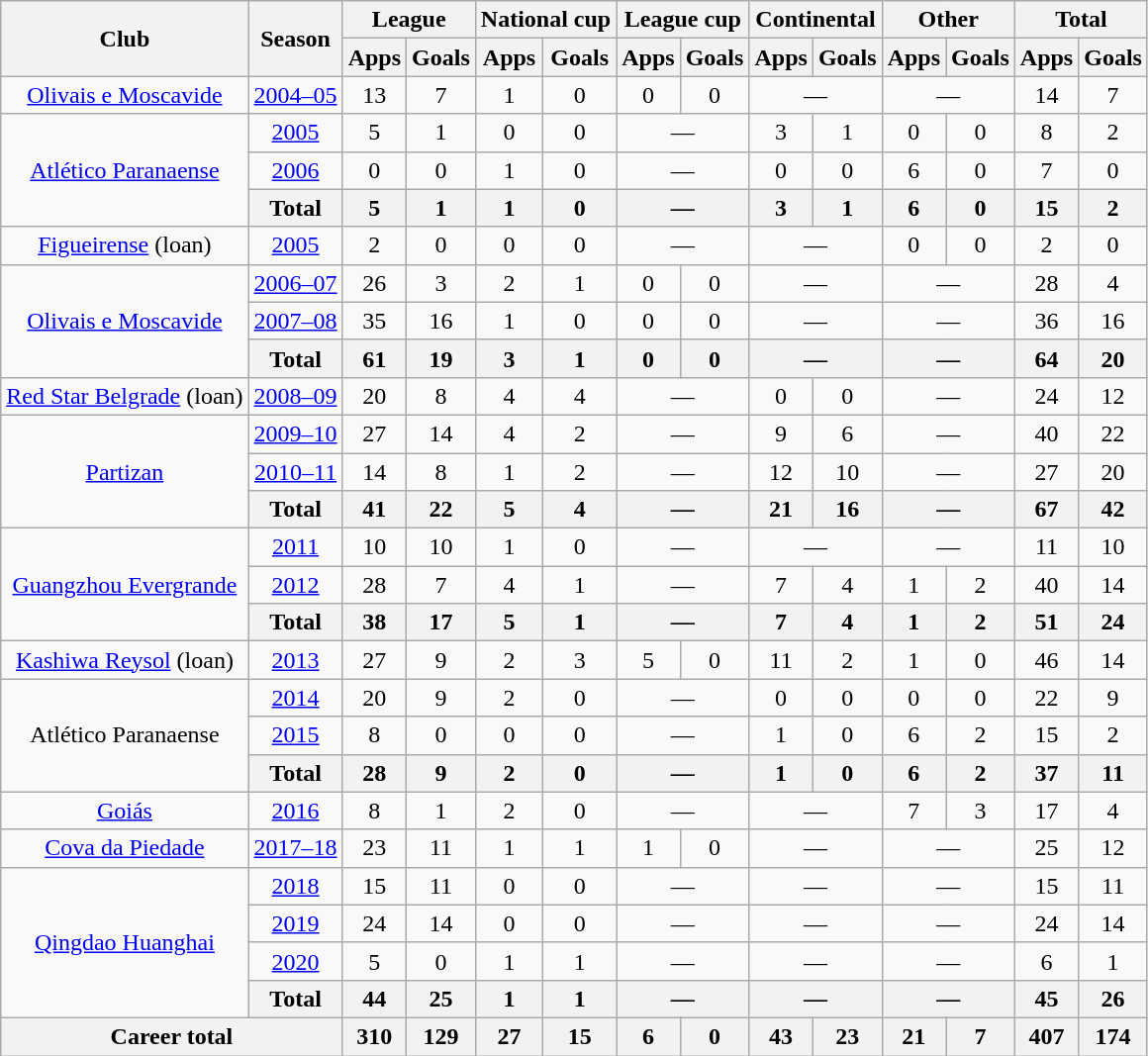<table class="wikitable" style="text-align:center">
<tr>
<th rowspan="2">Club</th>
<th rowspan="2">Season</th>
<th colspan="2">League</th>
<th colspan="2">National cup</th>
<th colspan="2">League cup</th>
<th colspan="2">Continental</th>
<th colspan="2">Other</th>
<th colspan="2">Total</th>
</tr>
<tr>
<th>Apps</th>
<th>Goals</th>
<th>Apps</th>
<th>Goals</th>
<th>Apps</th>
<th>Goals</th>
<th>Apps</th>
<th>Goals</th>
<th>Apps</th>
<th>Goals</th>
<th>Apps</th>
<th>Goals</th>
</tr>
<tr>
<td><a href='#'>Olivais e Moscavide</a></td>
<td><a href='#'>2004–05</a></td>
<td>13</td>
<td>7</td>
<td>1</td>
<td>0</td>
<td>0</td>
<td>0</td>
<td colspan="2">—</td>
<td colspan="2">—</td>
<td>14</td>
<td>7</td>
</tr>
<tr>
<td rowspan="3"><a href='#'>Atlético Paranaense</a></td>
<td><a href='#'>2005</a></td>
<td>5</td>
<td>1</td>
<td>0</td>
<td>0</td>
<td colspan="2">—</td>
<td>3</td>
<td>1</td>
<td>0</td>
<td>0</td>
<td>8</td>
<td>2</td>
</tr>
<tr>
<td><a href='#'>2006</a></td>
<td>0</td>
<td>0</td>
<td>1</td>
<td>0</td>
<td colspan="2">—</td>
<td>0</td>
<td>0</td>
<td>6</td>
<td>0</td>
<td>7</td>
<td>0</td>
</tr>
<tr>
<th>Total</th>
<th>5</th>
<th>1</th>
<th>1</th>
<th>0</th>
<th colspan="2">—</th>
<th>3</th>
<th>1</th>
<th>6</th>
<th>0</th>
<th>15</th>
<th>2</th>
</tr>
<tr>
<td><a href='#'>Figueirense</a> (loan)</td>
<td><a href='#'>2005</a></td>
<td>2</td>
<td>0</td>
<td>0</td>
<td>0</td>
<td colspan="2">—</td>
<td colspan="2">—</td>
<td>0</td>
<td>0</td>
<td>2</td>
<td>0</td>
</tr>
<tr>
<td rowspan="3"><a href='#'>Olivais e Moscavide</a></td>
<td><a href='#'>2006–07</a></td>
<td>26</td>
<td>3</td>
<td>2</td>
<td>1</td>
<td>0</td>
<td>0</td>
<td colspan="2">—</td>
<td colspan="2">—</td>
<td>28</td>
<td>4</td>
</tr>
<tr>
<td><a href='#'>2007–08</a></td>
<td>35</td>
<td>16</td>
<td>1</td>
<td>0</td>
<td>0</td>
<td>0</td>
<td colspan="2">—</td>
<td colspan="2">—</td>
<td>36</td>
<td>16</td>
</tr>
<tr>
<th>Total</th>
<th>61</th>
<th>19</th>
<th>3</th>
<th>1</th>
<th>0</th>
<th>0</th>
<th colspan="2">—</th>
<th colspan="2">—</th>
<th>64</th>
<th>20</th>
</tr>
<tr>
<td><a href='#'>Red Star Belgrade</a> (loan)</td>
<td><a href='#'>2008–09</a></td>
<td>20</td>
<td>8</td>
<td>4</td>
<td>4</td>
<td colspan="2">—</td>
<td>0</td>
<td>0</td>
<td colspan="2">—</td>
<td>24</td>
<td>12</td>
</tr>
<tr>
<td rowspan="3"><a href='#'>Partizan</a></td>
<td><a href='#'>2009–10</a></td>
<td>27</td>
<td>14</td>
<td>4</td>
<td>2</td>
<td colspan="2">—</td>
<td>9</td>
<td>6</td>
<td colspan="2">—</td>
<td>40</td>
<td>22</td>
</tr>
<tr>
<td><a href='#'>2010–11</a></td>
<td>14</td>
<td>8</td>
<td>1</td>
<td>2</td>
<td colspan="2">—</td>
<td>12</td>
<td>10</td>
<td colspan="2">—</td>
<td>27</td>
<td>20</td>
</tr>
<tr>
<th>Total</th>
<th>41</th>
<th>22</th>
<th>5</th>
<th>4</th>
<th colspan="2">—</th>
<th>21</th>
<th>16</th>
<th colspan="2">—</th>
<th>67</th>
<th>42</th>
</tr>
<tr>
<td rowspan="3"><a href='#'>Guangzhou Evergrande</a></td>
<td><a href='#'>2011</a></td>
<td>10</td>
<td>10</td>
<td>1</td>
<td>0</td>
<td colspan="2">—</td>
<td colspan="2">—</td>
<td colspan="2">—</td>
<td>11</td>
<td>10</td>
</tr>
<tr>
<td><a href='#'>2012</a></td>
<td>28</td>
<td>7</td>
<td>4</td>
<td>1</td>
<td colspan="2">—</td>
<td>7</td>
<td>4</td>
<td>1</td>
<td>2</td>
<td>40</td>
<td>14</td>
</tr>
<tr>
<th>Total</th>
<th>38</th>
<th>17</th>
<th>5</th>
<th>1</th>
<th colspan="2">—</th>
<th>7</th>
<th>4</th>
<th>1</th>
<th>2</th>
<th>51</th>
<th>24</th>
</tr>
<tr>
<td><a href='#'>Kashiwa Reysol</a> (loan)</td>
<td><a href='#'>2013</a></td>
<td>27</td>
<td>9</td>
<td>2</td>
<td>3</td>
<td>5</td>
<td>0</td>
<td>11</td>
<td>2</td>
<td>1</td>
<td>0</td>
<td>46</td>
<td>14</td>
</tr>
<tr>
<td rowspan="3">Atlético Paranaense</td>
<td><a href='#'>2014</a></td>
<td>20</td>
<td>9</td>
<td>2</td>
<td>0</td>
<td colspan="2">—</td>
<td>0</td>
<td>0</td>
<td>0</td>
<td>0</td>
<td>22</td>
<td>9</td>
</tr>
<tr>
<td><a href='#'>2015</a></td>
<td>8</td>
<td>0</td>
<td>0</td>
<td>0</td>
<td colspan="2">—</td>
<td>1</td>
<td>0</td>
<td>6</td>
<td>2</td>
<td>15</td>
<td>2</td>
</tr>
<tr>
<th>Total</th>
<th>28</th>
<th>9</th>
<th>2</th>
<th>0</th>
<th colspan="2">—</th>
<th>1</th>
<th>0</th>
<th>6</th>
<th>2</th>
<th>37</th>
<th>11</th>
</tr>
<tr>
<td><a href='#'>Goiás</a></td>
<td><a href='#'>2016</a></td>
<td>8</td>
<td>1</td>
<td>2</td>
<td>0</td>
<td colspan="2">—</td>
<td colspan="2">—</td>
<td>7</td>
<td>3</td>
<td>17</td>
<td>4</td>
</tr>
<tr>
<td><a href='#'>Cova da Piedade</a></td>
<td><a href='#'>2017–18</a></td>
<td>23</td>
<td>11</td>
<td>1</td>
<td>1</td>
<td>1</td>
<td>0</td>
<td colspan="2">—</td>
<td colspan="2">—</td>
<td>25</td>
<td>12</td>
</tr>
<tr>
<td rowspan="4"><a href='#'>Qingdao Huanghai</a></td>
<td><a href='#'>2018</a></td>
<td>15</td>
<td>11</td>
<td>0</td>
<td>0</td>
<td colspan="2">—</td>
<td colspan="2">—</td>
<td colspan="2">—</td>
<td>15</td>
<td>11</td>
</tr>
<tr>
<td><a href='#'>2019</a></td>
<td>24</td>
<td>14</td>
<td>0</td>
<td>0</td>
<td colspan="2">—</td>
<td colspan="2">—</td>
<td colspan="2">—</td>
<td>24</td>
<td>14</td>
</tr>
<tr>
<td><a href='#'>2020</a></td>
<td>5</td>
<td>0</td>
<td>1</td>
<td>1</td>
<td colspan="2">—</td>
<td colspan="2">—</td>
<td colspan="2">—</td>
<td>6</td>
<td>1</td>
</tr>
<tr>
<th>Total</th>
<th>44</th>
<th>25</th>
<th>1</th>
<th>1</th>
<th colspan="2">—</th>
<th colspan="2">—</th>
<th colspan="2">—</th>
<th>45</th>
<th>26</th>
</tr>
<tr>
<th colspan="2">Career total</th>
<th>310</th>
<th>129</th>
<th>27</th>
<th>15</th>
<th>6</th>
<th>0</th>
<th>43</th>
<th>23</th>
<th>21</th>
<th>7</th>
<th>407</th>
<th>174</th>
</tr>
</table>
